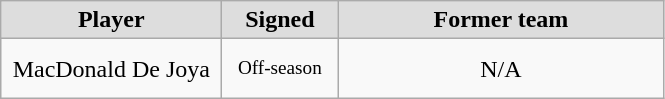<table class="wikitable" style="text-align: center">
<tr align="center" bgcolor="#dddddd">
<td style="width:140px"><strong>Player</strong></td>
<td style="width:70px"><strong>Signed</strong></td>
<td style="width:210px"><strong>Former team</strong></td>
</tr>
<tr style="height:40px">
<td>MacDonald De Joya</td>
<td style="font-size: 80%">Off-season</td>
<td>N/A</td>
</tr>
</table>
